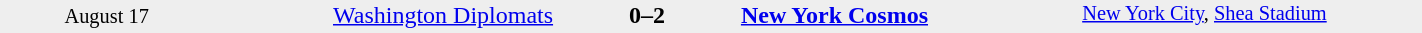<table style="width: 75%; background: #eeeeee;" cellspacing="0">
<tr>
<td style=font-size:85% align=center rowspan=3 width=15%>August 17</td>
<td width=24% align=right><a href='#'>Washington Diplomats</a></td>
<td align=center width=13%><strong>0–2</strong></td>
<td width=24%><strong><a href='#'>New York Cosmos</a></strong></td>
<td style=font-size:85% rowspan=3 valign=top><a href='#'>New York City</a>, <a href='#'>Shea Stadium</a></td>
</tr>
<tr style=font-size:85%>
<td align=right valign=top></td>
<td valign=top></td>
<td align=left valign=top></td>
</tr>
</table>
